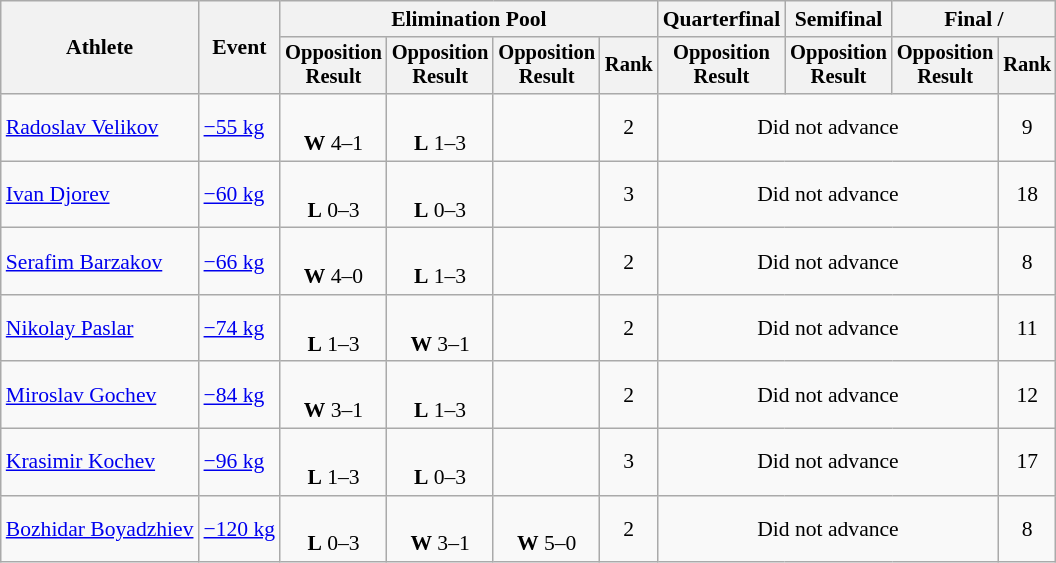<table class="wikitable" style="font-size:90%">
<tr>
<th rowspan="2">Athlete</th>
<th rowspan="2">Event</th>
<th colspan=4>Elimination Pool</th>
<th>Quarterfinal</th>
<th>Semifinal</th>
<th colspan=2>Final / </th>
</tr>
<tr style="font-size: 95%">
<th>Opposition<br>Result</th>
<th>Opposition<br>Result</th>
<th>Opposition<br>Result</th>
<th>Rank</th>
<th>Opposition<br>Result</th>
<th>Opposition<br>Result</th>
<th>Opposition<br>Result</th>
<th>Rank</th>
</tr>
<tr align=center>
<td align=left><a href='#'>Radoslav Velikov</a></td>
<td align=left><a href='#'>−55 kg</a></td>
<td><br><strong>W</strong> 4–1 <sup></sup></td>
<td><br><strong>L</strong> 1–3 <sup></sup></td>
<td></td>
<td>2</td>
<td colspan=3>Did not advance</td>
<td>9</td>
</tr>
<tr align=center>
<td align=left><a href='#'>Ivan Djorev</a></td>
<td align=left><a href='#'>−60 kg</a></td>
<td><br><strong>L</strong> 0–3 <sup></sup></td>
<td><br><strong>L</strong> 0–3 <sup></sup></td>
<td></td>
<td>3</td>
<td colspan=3>Did not advance</td>
<td>18</td>
</tr>
<tr align=center>
<td align=left><a href='#'>Serafim Barzakov</a></td>
<td align=left><a href='#'>−66 kg</a></td>
<td><br><strong>W</strong> 4–0 <sup></sup></td>
<td><br><strong>L</strong> 1–3 <sup></sup></td>
<td></td>
<td>2</td>
<td colspan=3>Did not advance</td>
<td>8</td>
</tr>
<tr align=center>
<td align=left><a href='#'>Nikolay Paslar</a></td>
<td align=left><a href='#'>−74 kg</a></td>
<td><br><strong>L</strong> 1–3 <sup></sup></td>
<td><br><strong>W</strong> 3–1 <sup></sup></td>
<td></td>
<td>2</td>
<td colspan=3>Did not advance</td>
<td>11</td>
</tr>
<tr align=center>
<td align=left><a href='#'>Miroslav Gochev</a></td>
<td align=left><a href='#'>−84 kg</a></td>
<td><br><strong>W</strong> 3–1 <sup></sup></td>
<td><br><strong>L</strong> 1–3 <sup></sup></td>
<td></td>
<td>2</td>
<td colspan=3>Did not advance</td>
<td>12</td>
</tr>
<tr align=center>
<td align=left><a href='#'>Krasimir Kochev</a></td>
<td align=left><a href='#'>−96 kg</a></td>
<td><br><strong>L</strong> 1–3 <sup></sup></td>
<td><br><strong>L</strong> 0–3 <sup></sup></td>
<td></td>
<td>3</td>
<td colspan=3>Did not advance</td>
<td>17</td>
</tr>
<tr align=center>
<td align=left><a href='#'>Bozhidar Boyadzhiev</a></td>
<td align=left><a href='#'>−120 kg</a></td>
<td><br><strong>L</strong> 0–3 <sup></sup></td>
<td><br><strong>W</strong> 3–1 <sup></sup></td>
<td><br><strong>W</strong> 5–0 <sup></sup></td>
<td>2</td>
<td colspan=3>Did not advance</td>
<td>8</td>
</tr>
</table>
